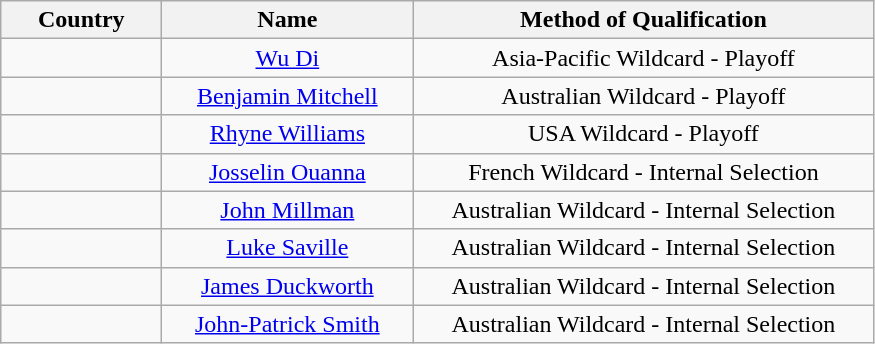<table class="wikitable" style="text-align: center;">
<tr>
<th style="width:100px;">Country</th>
<th width=160>Name</th>
<th width=300>Method of Qualification</th>
</tr>
<tr>
<td></td>
<td><a href='#'>Wu Di</a></td>
<td>Asia-Pacific Wildcard - Playoff</td>
</tr>
<tr>
<td></td>
<td><a href='#'>Benjamin Mitchell</a></td>
<td>Australian Wildcard - Playoff</td>
</tr>
<tr>
<td></td>
<td><a href='#'>Rhyne Williams</a></td>
<td>USA Wildcard - Playoff</td>
</tr>
<tr>
<td></td>
<td><a href='#'>Josselin Ouanna</a></td>
<td>French Wildcard - Internal Selection</td>
</tr>
<tr>
<td></td>
<td><a href='#'>John Millman</a></td>
<td>Australian Wildcard - Internal Selection</td>
</tr>
<tr>
<td></td>
<td><a href='#'>Luke Saville</a></td>
<td>Australian Wildcard - Internal Selection</td>
</tr>
<tr>
<td></td>
<td><a href='#'>James Duckworth</a></td>
<td>Australian Wildcard - Internal Selection</td>
</tr>
<tr>
<td></td>
<td><a href='#'>John-Patrick Smith</a></td>
<td>Australian Wildcard - Internal Selection</td>
</tr>
</table>
